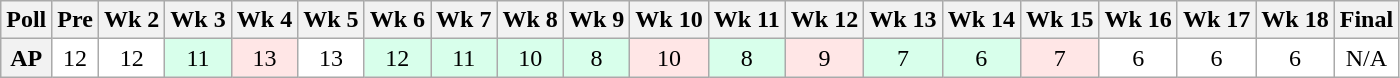<table class="wikitable" style="white-space:nowrap;text-align:center;">
<tr>
<th>Poll</th>
<th>Pre</th>
<th>Wk 2</th>
<th>Wk 3</th>
<th>Wk 4</th>
<th>Wk 5</th>
<th>Wk 6</th>
<th>Wk 7</th>
<th>Wk 8</th>
<th>Wk 9</th>
<th>Wk 10</th>
<th>Wk 11</th>
<th>Wk 12</th>
<th>Wk 13</th>
<th>Wk 14</th>
<th>Wk 15</th>
<th>Wk 16</th>
<th>Wk 17</th>
<th>Wk 18</th>
<th>Final</th>
</tr>
<tr>
<th>AP</th>
<td style="background:#FFF;">12</td>
<td style="background:#FFF;">12</td>
<td style="background:#D8FFEB;">11</td>
<td style="background:#FFE6E6;">13</td>
<td style="background:#FFF;">13</td>
<td style="background:#D8FFEB;">12</td>
<td style="background:#D8FFEB;">11</td>
<td style="background:#D8FFEB;">10</td>
<td style="background:#D8FFEB;">8</td>
<td style="background:#FFE6E6;">10</td>
<td style="background:#D8FFEB;">8</td>
<td style="background:#FFE6E6;">9</td>
<td style="background:#D8FFEB;">7</td>
<td style="background:#D8FFEB;">6</td>
<td style="background:#FFE6E6;">7</td>
<td style="background:#FFF;">6</td>
<td style="background:#FFF;">6</td>
<td style="background:#FFF;">6</td>
<td style="background:#FFF;">N/A</td>
</tr>
</table>
